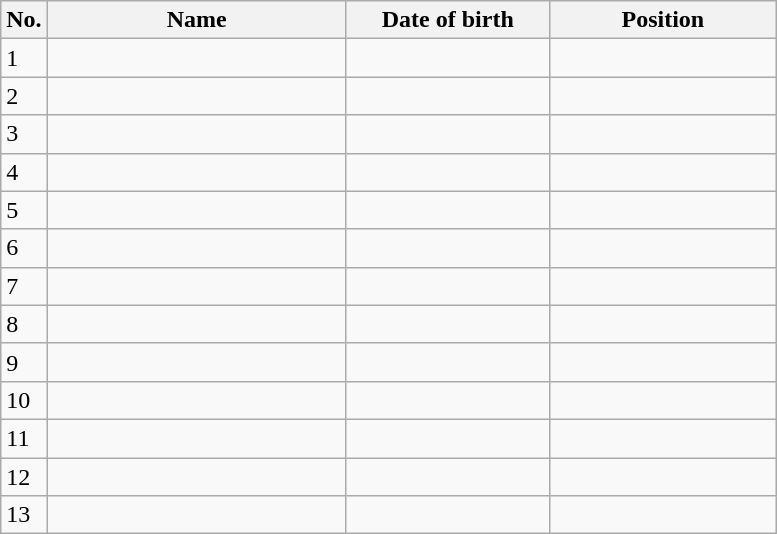<table class=wikitable sortable style=font-size:100%; text-align:center;>
<tr>
<th>No.</th>
<th style=width:12em>Name</th>
<th style=width:8em>Date of birth</th>
<th style=width:9em>Position</th>
</tr>
<tr>
<td>1</td>
<td align=left></td>
<td></td>
<td></td>
</tr>
<tr>
<td>2</td>
<td align=left></td>
<td></td>
<td></td>
</tr>
<tr>
<td>3</td>
<td align=left></td>
<td></td>
<td></td>
</tr>
<tr>
<td>4</td>
<td align=left></td>
<td></td>
<td></td>
</tr>
<tr>
<td>5</td>
<td align=left></td>
<td></td>
<td></td>
</tr>
<tr>
<td>6</td>
<td align=left></td>
<td></td>
<td></td>
</tr>
<tr>
<td>7</td>
<td align=left></td>
<td></td>
<td></td>
</tr>
<tr>
<td>8</td>
<td align=left></td>
<td></td>
<td></td>
</tr>
<tr>
<td>9</td>
<td align=left></td>
<td></td>
<td></td>
</tr>
<tr>
<td>10</td>
<td align=left></td>
<td></td>
<td></td>
</tr>
<tr>
<td>11</td>
<td align=left></td>
<td></td>
<td></td>
</tr>
<tr>
<td>12</td>
<td align=left></td>
<td></td>
<td></td>
</tr>
<tr>
<td>13</td>
<td align=left></td>
<td></td>
<td></td>
</tr>
</table>
